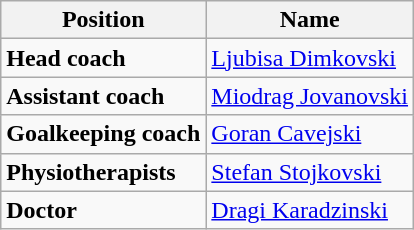<table class="wikitable">
<tr>
<th>Position</th>
<th>Name</th>
</tr>
<tr>
<td><strong>Head coach</strong></td>
<td> <a href='#'>Ljubisa Dimkovski</a></td>
</tr>
<tr>
<td><strong>Assistant coach</strong></td>
<td> <a href='#'>Miodrag Jovanovski</a></td>
</tr>
<tr>
<td><strong>Goalkeeping coach</strong></td>
<td> <a href='#'>Goran Cavejski</a></td>
</tr>
<tr>
<td><strong>Physiotherapists</strong></td>
<td> <a href='#'>Stefan Stojkovski</a></td>
</tr>
<tr>
<td><strong>Doctor</strong></td>
<td> <a href='#'>Dragi Karadzinski</a></td>
</tr>
</table>
